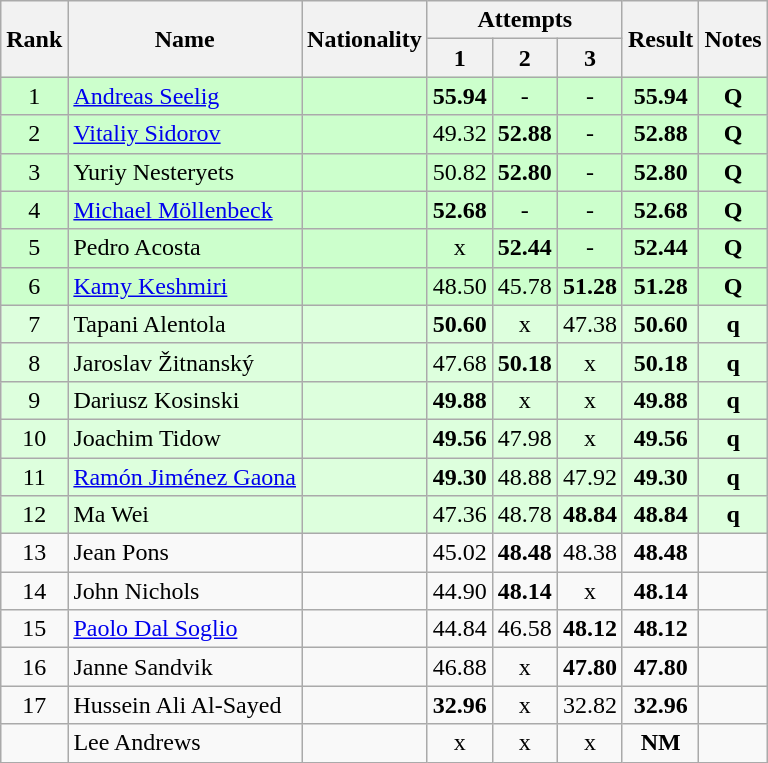<table class="wikitable sortable" style="text-align:center">
<tr>
<th rowspan=2>Rank</th>
<th rowspan=2>Name</th>
<th rowspan=2>Nationality</th>
<th colspan=3>Attempts</th>
<th rowspan=2>Result</th>
<th rowspan=2>Notes</th>
</tr>
<tr>
<th>1</th>
<th>2</th>
<th>3</th>
</tr>
<tr bgcolor=ccffcc>
<td>1</td>
<td align=left><a href='#'>Andreas Seelig</a></td>
<td align=left></td>
<td><strong>55.94</strong></td>
<td>-</td>
<td>-</td>
<td><strong>55.94</strong></td>
<td><strong>Q</strong></td>
</tr>
<tr bgcolor=ccffcc>
<td>2</td>
<td align=left><a href='#'>Vitaliy Sidorov</a></td>
<td align=left></td>
<td>49.32</td>
<td><strong>52.88</strong></td>
<td>-</td>
<td><strong>52.88</strong></td>
<td><strong>Q</strong></td>
</tr>
<tr bgcolor=ccffcc>
<td>3</td>
<td align=left>Yuriy Nesteryets</td>
<td align="left"></td>
<td>50.82</td>
<td><strong>52.80</strong></td>
<td>-</td>
<td><strong>52.80</strong></td>
<td><strong>Q</strong></td>
</tr>
<tr bgcolor=ccffcc>
<td>4</td>
<td align=left><a href='#'>Michael Möllenbeck</a></td>
<td align=left></td>
<td><strong>52.68</strong></td>
<td>-</td>
<td>-</td>
<td><strong>52.68</strong></td>
<td><strong>Q</strong></td>
</tr>
<tr bgcolor=ccffcc>
<td>5</td>
<td align=left>Pedro Acosta</td>
<td align="left"></td>
<td>x</td>
<td><strong>52.44</strong></td>
<td>-</td>
<td><strong>52.44</strong></td>
<td><strong>Q</strong></td>
</tr>
<tr bgcolor=ccffcc>
<td>6</td>
<td align=left><a href='#'>Kamy Keshmiri</a></td>
<td align=left></td>
<td>48.50</td>
<td>45.78</td>
<td><strong>51.28</strong></td>
<td><strong>51.28</strong></td>
<td><strong>Q</strong></td>
</tr>
<tr bgcolor=ddffdd>
<td>7</td>
<td align=left>Tapani Alentola</td>
<td align="left"></td>
<td><strong>50.60</strong></td>
<td>x</td>
<td>47.38</td>
<td><strong>50.60</strong></td>
<td><strong>q</strong></td>
</tr>
<tr bgcolor=ddffdd>
<td>8</td>
<td align=left>Jaroslav Žitnanský</td>
<td align="left"></td>
<td>47.68</td>
<td><strong>50.18</strong></td>
<td>x</td>
<td><strong>50.18</strong></td>
<td><strong>q</strong></td>
</tr>
<tr bgcolor=ddffdd>
<td>9</td>
<td align=left>Dariusz Kosinski</td>
<td align="left"></td>
<td><strong>49.88</strong></td>
<td>x</td>
<td>x</td>
<td><strong>49.88</strong></td>
<td><strong>q</strong></td>
</tr>
<tr bgcolor=ddffdd>
<td>10</td>
<td align=left>Joachim Tidow</td>
<td align="left"></td>
<td><strong>49.56</strong></td>
<td>47.98</td>
<td>x</td>
<td><strong>49.56</strong></td>
<td><strong>q</strong></td>
</tr>
<tr bgcolor=ddffdd>
<td>11</td>
<td align=left><a href='#'>Ramón Jiménez Gaona</a></td>
<td align=left></td>
<td><strong>49.30</strong></td>
<td>48.88</td>
<td>47.92</td>
<td><strong>49.30</strong></td>
<td><strong>q</strong></td>
</tr>
<tr bgcolor=ddffdd>
<td>12</td>
<td align=left>Ma Wei</td>
<td align="left"></td>
<td>47.36</td>
<td>48.78</td>
<td><strong>48.84</strong></td>
<td><strong>48.84</strong></td>
<td><strong>q</strong></td>
</tr>
<tr>
<td>13</td>
<td align=left>Jean Pons</td>
<td align="left"></td>
<td>45.02</td>
<td><strong>48.48</strong></td>
<td>48.38</td>
<td><strong>48.48</strong></td>
<td></td>
</tr>
<tr>
<td>14</td>
<td align=left>John Nichols</td>
<td align="left"></td>
<td>44.90</td>
<td><strong>48.14</strong></td>
<td>x</td>
<td><strong>48.14</strong></td>
<td></td>
</tr>
<tr>
<td>15</td>
<td align=left><a href='#'>Paolo Dal Soglio</a></td>
<td align=left></td>
<td>44.84</td>
<td>46.58</td>
<td><strong>48.12</strong></td>
<td><strong>48.12</strong></td>
<td></td>
</tr>
<tr>
<td>16</td>
<td align=left>Janne Sandvik</td>
<td align="left"></td>
<td>46.88</td>
<td>x</td>
<td><strong>47.80</strong></td>
<td><strong>47.80</strong></td>
<td></td>
</tr>
<tr>
<td>17</td>
<td align=left>Hussein Ali Al-Sayed</td>
<td align="left"></td>
<td><strong>32.96</strong></td>
<td>x</td>
<td>32.82</td>
<td><strong>32.96</strong></td>
<td></td>
</tr>
<tr>
<td></td>
<td align=left>Lee Andrews</td>
<td align="left"></td>
<td>x</td>
<td>x</td>
<td>x</td>
<td><strong>NM</strong></td>
<td></td>
</tr>
</table>
